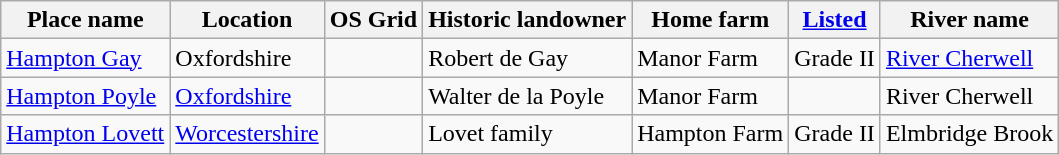<table class=wikitable>
<tr>
<th>Place name</th>
<th>Location</th>
<th>OS Grid</th>
<th>Historic landowner</th>
<th>Home farm</th>
<th><a href='#'>Listed</a></th>
<th>River name</th>
</tr>
<tr>
<td><a href='#'>Hampton Gay</a></td>
<td>Oxfordshire</td>
<td></td>
<td>Robert de Gay</td>
<td>Manor Farm</td>
<td>Grade II</td>
<td><a href='#'>River Cherwell</a></td>
</tr>
<tr>
<td><a href='#'>Hampton Poyle</a></td>
<td><a href='#'>Oxfordshire</a></td>
<td></td>
<td>Walter de la Poyle</td>
<td>Manor Farm</td>
<td></td>
<td>River Cherwell</td>
</tr>
<tr>
<td><a href='#'>Hampton Lovett</a></td>
<td><a href='#'>Worcestershire</a></td>
<td></td>
<td>Lovet family</td>
<td>Hampton Farm</td>
<td>Grade II</td>
<td>Elmbridge Brook</td>
</tr>
</table>
